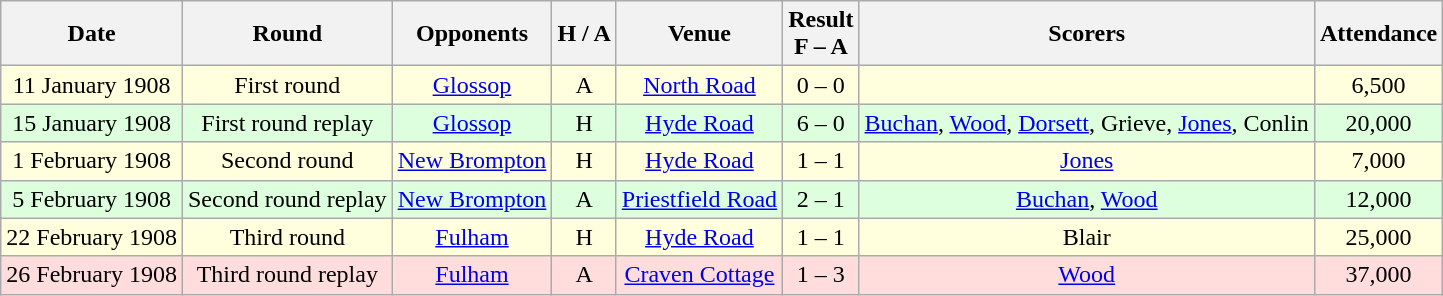<table class="wikitable" style="text-align:center">
<tr>
<th>Date</th>
<th>Round</th>
<th>Opponents</th>
<th>H / A</th>
<th>Venue</th>
<th>Result<br>F – A</th>
<th>Scorers</th>
<th>Attendance</th>
</tr>
<tr bgcolor="#ffffdd">
<td>11 January 1908</td>
<td>First round</td>
<td><a href='#'>Glossop</a></td>
<td>A</td>
<td><a href='#'>North Road</a></td>
<td>0 – 0</td>
<td></td>
<td>6,500</td>
</tr>
<tr bgcolor="#ddffdd">
<td>15 January 1908</td>
<td>First round replay</td>
<td><a href='#'>Glossop</a></td>
<td>H</td>
<td><a href='#'>Hyde Road</a></td>
<td>6 – 0</td>
<td><a href='#'>Buchan</a>, <a href='#'>Wood</a>, <a href='#'>Dorsett</a>, Grieve, <a href='#'>Jones</a>, Conlin</td>
<td>20,000</td>
</tr>
<tr bgcolor="#ffffdd">
<td>1 February 1908</td>
<td>Second round</td>
<td><a href='#'>New Brompton</a></td>
<td>H</td>
<td><a href='#'>Hyde Road</a></td>
<td>1 – 1</td>
<td><a href='#'>Jones</a></td>
<td>7,000</td>
</tr>
<tr bgcolor="#ddffdd">
<td>5 February 1908</td>
<td>Second round replay</td>
<td><a href='#'>New Brompton</a></td>
<td>A</td>
<td><a href='#'>Priestfield Road</a></td>
<td>2 – 1</td>
<td><a href='#'>Buchan</a>, <a href='#'>Wood</a></td>
<td>12,000</td>
</tr>
<tr bgcolor="#ffffdd">
<td>22 February 1908</td>
<td>Third round</td>
<td><a href='#'>Fulham</a></td>
<td>H</td>
<td><a href='#'>Hyde Road</a></td>
<td>1 – 1</td>
<td>Blair</td>
<td>25,000</td>
</tr>
<tr bgcolor="#ffdddd">
<td>26 February 1908</td>
<td>Third round replay</td>
<td><a href='#'>Fulham</a></td>
<td>A</td>
<td><a href='#'>Craven Cottage</a></td>
<td>1 – 3</td>
<td><a href='#'>Wood</a></td>
<td>37,000</td>
</tr>
</table>
